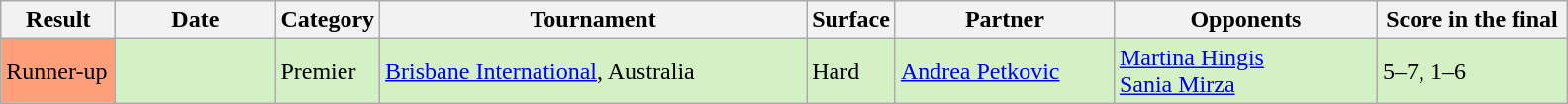<table class="sortable wikitable">
<tr>
<th width=70>Result</th>
<th width=100>Date</th>
<th>Category</th>
<th width=280>Tournament</th>
<th width=50>Surface</th>
<th width=140>Partner</th>
<th width=170>Opponents</th>
<th width=120>Score in the final</th>
</tr>
<tr bgcolor=#d4f1c5>
<td bgcolor=FFA07A>Runner-up</td>
<td></td>
<td>Premier</td>
<td><a href='#'>Brisbane International</a>, Australia</td>
<td>Hard</td>
<td> <a href='#'>Andrea Petkovic</a></td>
<td> <a href='#'>Martina Hingis</a><br> <a href='#'>Sania Mirza</a></td>
<td>5–7, 1–6</td>
</tr>
</table>
